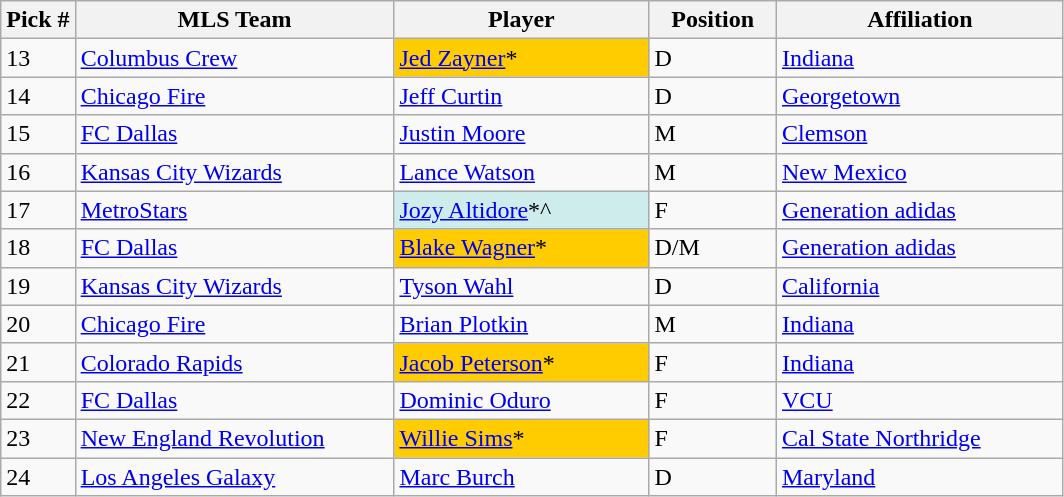<table class="wikitable sortable">
<tr>
<th width=7%>Pick #</th>
<th width=30%>MLS Team</th>
<th width=24%>Player</th>
<th width=12%>Position</th>
<th>Affiliation</th>
</tr>
<tr>
<td>13</td>
<td><a href='#'>Columbus Crew</a></td>
<td style="background:#FFCC00"> <a href='#'>Jed Zayner</a>*</td>
<td>D</td>
<td><a href='#'>Indiana</a></td>
</tr>
<tr>
<td>14</td>
<td><a href='#'>Chicago Fire</a></td>
<td> <a href='#'>Jeff Curtin</a></td>
<td>D</td>
<td><a href='#'>Georgetown</a></td>
</tr>
<tr>
<td>15</td>
<td><a href='#'>FC Dallas</a></td>
<td> <a href='#'>Justin Moore</a></td>
<td>M</td>
<td><a href='#'>Clemson</a></td>
</tr>
<tr>
<td>16</td>
<td><a href='#'>Kansas City Wizards</a></td>
<td> <a href='#'>Lance Watson</a></td>
<td>M</td>
<td><a href='#'>New Mexico</a></td>
</tr>
<tr>
<td>17</td>
<td><a href='#'>MetroStars</a></td>
<td style="background:#CFECEC"> <a href='#'>Jozy Altidore</a>*^</td>
<td>F</td>
<td><a href='#'>Generation adidas</a></td>
</tr>
<tr>
<td>18</td>
<td><a href='#'>FC Dallas</a></td>
<td style="background:#FFCC00"> <a href='#'>Blake Wagner</a>*</td>
<td>D/M</td>
<td><a href='#'>Generation adidas</a></td>
</tr>
<tr>
<td>19</td>
<td><a href='#'>Kansas City Wizards</a></td>
<td> <a href='#'>Tyson Wahl</a></td>
<td>D</td>
<td><a href='#'>California</a></td>
</tr>
<tr>
<td>20</td>
<td><a href='#'>Chicago Fire</a></td>
<td>  <a href='#'>Brian Plotkin</a></td>
<td>M</td>
<td><a href='#'>Indiana</a></td>
</tr>
<tr>
<td>21</td>
<td><a href='#'>Colorado Rapids</a></td>
<td style="background:#FFCC00"> <a href='#'>Jacob Peterson</a>*</td>
<td>F</td>
<td><a href='#'>Indiana</a></td>
</tr>
<tr>
<td>22</td>
<td><a href='#'>FC Dallas</a></td>
<td> <a href='#'>Dominic Oduro</a></td>
<td>F</td>
<td><a href='#'>VCU</a></td>
</tr>
<tr>
<td>23</td>
<td><a href='#'>New England Revolution</a></td>
<td style="background:#FFCC00"> <a href='#'>Willie Sims</a>*</td>
<td>F</td>
<td><a href='#'>Cal State Northridge</a></td>
</tr>
<tr>
<td>24</td>
<td><a href='#'>Los Angeles Galaxy</a></td>
<td> <a href='#'>Marc Burch</a></td>
<td>D</td>
<td><a href='#'>Maryland</a></td>
</tr>
</table>
